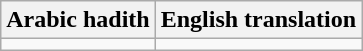<table class="wikitable" border="2">
<tr>
<th>Arabic hadith</th>
<th>English translation</th>
</tr>
<tr>
<td></td>
<td></td>
</tr>
</table>
